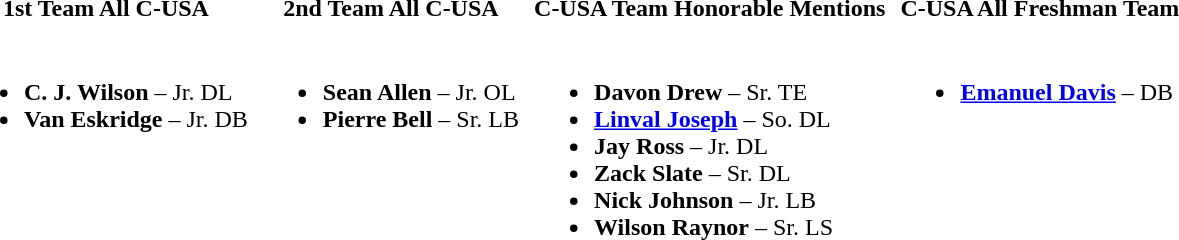<table>
<tr>
<td valign="top"><br><table>
<tr>
<th>1st Team All C-USA</th>
</tr>
<tr>
<td><br><ul><li><strong>C. J. Wilson</strong> – Jr. DL</li><li><strong>Van Eskridge</strong> – Jr. DB</li></ul></td>
</tr>
</table>
</td>
<td valign="top"><br><table>
<tr>
<th>2nd Team All C-USA</th>
</tr>
<tr>
<td><br><ul><li><strong>Sean Allen</strong> – Jr. OL</li><li><strong>Pierre Bell</strong> – Sr. LB</li></ul></td>
</tr>
</table>
</td>
<td valign="top"><br><table>
<tr>
<th>C-USA Team Honorable Mentions</th>
</tr>
<tr>
<td><br><ul><li><strong>Davon Drew</strong> – Sr. TE</li><li><strong><a href='#'>Linval Joseph</a></strong> – So. DL</li><li><strong>Jay Ross</strong> – Jr. DL</li><li><strong>Zack Slate</strong> – Sr. DL</li><li><strong>Nick Johnson</strong> – Jr. LB</li><li><strong>Wilson Raynor</strong> – Sr. LS</li></ul></td>
</tr>
</table>
</td>
<td valign="top"><br><table>
<tr>
<th>C-USA All Freshman Team</th>
</tr>
<tr>
<td><br><ul><li><strong><a href='#'>Emanuel Davis</a></strong> – DB</li></ul></td>
</tr>
</table>
</td>
</tr>
</table>
